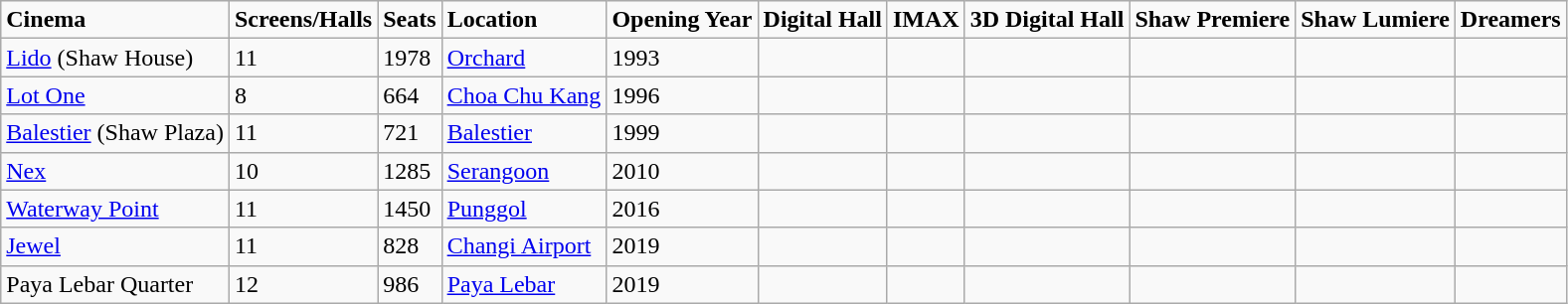<table class="wikitable sortable" style="text-align:left">
<tr>
<td><strong>Cinema</strong></td>
<td><strong>Screens/Halls</strong></td>
<td><strong>Seats</strong></td>
<td><strong>Location</strong></td>
<td><strong>Opening Year</strong></td>
<td><strong>Digital Hall</strong></td>
<td><strong>IMAX</strong></td>
<td><strong>3D Digital Hall</strong></td>
<td><strong>Shaw Premiere</strong></td>
<td><strong>Shaw Lumiere</strong></td>
<td><strong>Dreamers</strong></td>
</tr>
<tr>
<td><a href='#'>Lido</a> (Shaw House)</td>
<td>11</td>
<td>1978</td>
<td><a href='#'>Orchard</a></td>
<td>1993</td>
<td></td>
<td></td>
<td></td>
<td></td>
<td></td>
<td></td>
</tr>
<tr>
<td><a href='#'>Lot One</a></td>
<td>8</td>
<td>664</td>
<td><a href='#'>Choa Chu Kang</a></td>
<td>1996</td>
<td></td>
<td></td>
<td></td>
<td></td>
<td></td>
<td></td>
</tr>
<tr>
<td><a href='#'>Balestier</a> (Shaw Plaza)</td>
<td>11</td>
<td>721</td>
<td><a href='#'>Balestier</a></td>
<td>1999</td>
<td></td>
<td></td>
<td></td>
<td></td>
<td></td>
<td></td>
</tr>
<tr>
<td><a href='#'>Nex</a></td>
<td>10</td>
<td>1285</td>
<td><a href='#'>Serangoon</a></td>
<td>2010</td>
<td></td>
<td></td>
<td></td>
<td></td>
<td></td>
<td></td>
</tr>
<tr>
<td><a href='#'>Waterway Point</a></td>
<td>11</td>
<td>1450</td>
<td><a href='#'>Punggol</a></td>
<td>2016</td>
<td></td>
<td></td>
<td></td>
<td></td>
<td></td>
<td></td>
</tr>
<tr>
<td><a href='#'>Jewel</a></td>
<td>11</td>
<td>828</td>
<td><a href='#'>Changi Airport</a></td>
<td>2019</td>
<td></td>
<td></td>
<td></td>
<td></td>
<td></td>
<td></td>
</tr>
<tr>
<td>Paya Lebar Quarter</td>
<td>12</td>
<td>986</td>
<td><a href='#'>Paya Lebar</a></td>
<td>2019</td>
<td></td>
<td></td>
<td></td>
<td></td>
<td></td>
<td></td>
</tr>
</table>
